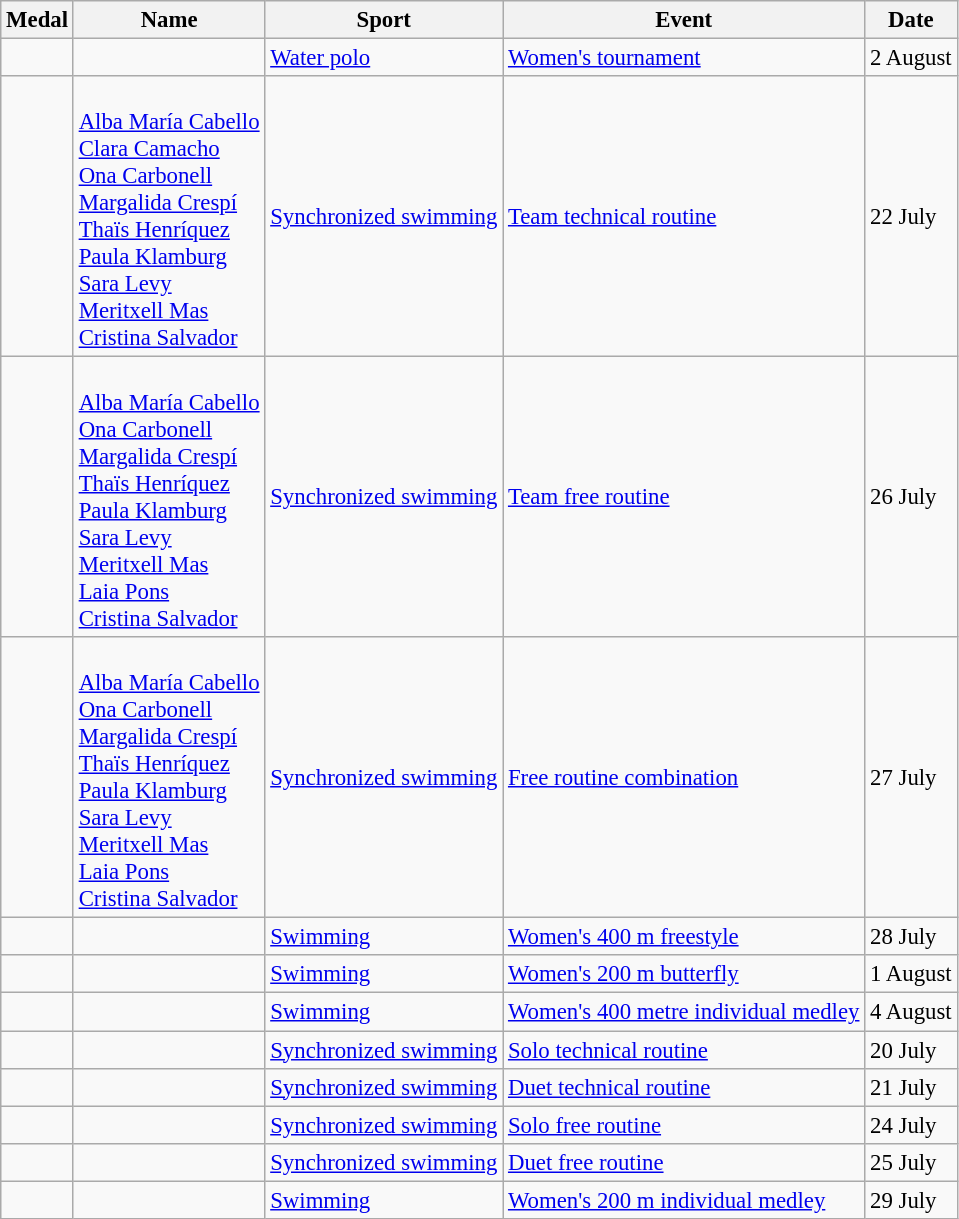<table class="wikitable sortable" style="font-size:95%">
<tr>
<th>Medal</th>
<th>Name</th>
<th>Sport</th>
<th>Event</th>
<th>Date</th>
</tr>
<tr>
<td></td>
<td><br></td>
<td><a href='#'>Water polo</a></td>
<td><a href='#'>Women's tournament</a></td>
<td>2 August</td>
</tr>
<tr>
<td></td>
<td><br><a href='#'>Alba María Cabello</a><br><a href='#'>Clara Camacho</a><br><a href='#'>Ona Carbonell</a><br><a href='#'>Margalida Crespí</a><br><a href='#'>Thaïs Henríquez</a><br><a href='#'>Paula Klamburg</a><br><a href='#'>Sara Levy</a><br><a href='#'>Meritxell Mas</a><br><a href='#'>Cristina Salvador</a></td>
<td><a href='#'>Synchronized swimming</a></td>
<td><a href='#'>Team technical routine</a></td>
<td>22 July</td>
</tr>
<tr>
<td></td>
<td><br><a href='#'>Alba María Cabello</a><br><a href='#'>Ona Carbonell</a><br><a href='#'>Margalida Crespí</a><br><a href='#'>Thaïs Henríquez</a><br><a href='#'>Paula Klamburg</a><br><a href='#'>Sara Levy</a><br><a href='#'>Meritxell Mas</a><br><a href='#'>Laia Pons</a><br><a href='#'>Cristina Salvador</a></td>
<td><a href='#'>Synchronized swimming</a></td>
<td><a href='#'>Team free routine</a></td>
<td>26 July</td>
</tr>
<tr>
<td></td>
<td><br><a href='#'>Alba María Cabello</a><br><a href='#'>Ona Carbonell</a><br><a href='#'>Margalida Crespí</a><br><a href='#'>Thaïs Henríquez</a><br><a href='#'>Paula Klamburg</a><br><a href='#'>Sara Levy</a><br><a href='#'>Meritxell Mas</a><br><a href='#'>Laia Pons</a><br><a href='#'>Cristina Salvador</a></td>
<td><a href='#'>Synchronized swimming</a></td>
<td><a href='#'>Free routine combination</a></td>
<td>27 July</td>
</tr>
<tr>
<td></td>
<td></td>
<td><a href='#'>Swimming</a></td>
<td><a href='#'>Women's 400 m freestyle</a></td>
<td>28 July</td>
</tr>
<tr>
<td></td>
<td></td>
<td><a href='#'>Swimming</a></td>
<td><a href='#'>Women's 200 m butterfly</a></td>
<td>1 August</td>
</tr>
<tr>
<td></td>
<td></td>
<td><a href='#'>Swimming</a></td>
<td><a href='#'>Women's 400 metre individual medley</a></td>
<td>4 August</td>
</tr>
<tr>
<td></td>
<td></td>
<td><a href='#'>Synchronized swimming</a></td>
<td><a href='#'>Solo technical routine</a></td>
<td>20 July</td>
</tr>
<tr>
<td></td>
<td><br></td>
<td><a href='#'>Synchronized swimming</a></td>
<td><a href='#'>Duet technical routine</a></td>
<td>21 July</td>
</tr>
<tr>
<td></td>
<td></td>
<td><a href='#'>Synchronized swimming</a></td>
<td><a href='#'>Solo free routine</a></td>
<td>24 July</td>
</tr>
<tr>
<td></td>
<td><br></td>
<td><a href='#'>Synchronized swimming</a></td>
<td><a href='#'>Duet free routine</a></td>
<td>25 July</td>
</tr>
<tr>
<td></td>
<td></td>
<td><a href='#'>Swimming</a></td>
<td><a href='#'>Women's 200 m individual medley</a></td>
<td>29 July</td>
</tr>
</table>
